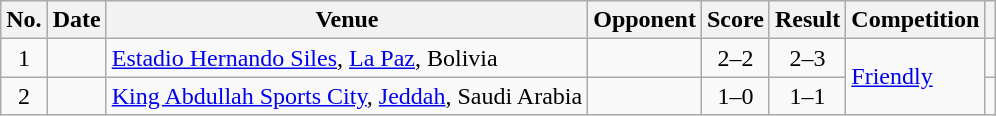<table class="wikitable sortable">
<tr>
<th scope="col">No.</th>
<th scope="col">Date</th>
<th scope="col">Venue</th>
<th scope="col">Opponent</th>
<th scope="col">Score</th>
<th scope="col">Result</th>
<th scope="col">Competition</th>
<th scope="col" class="unsortable"></th>
</tr>
<tr>
<td align="center">1</td>
<td></td>
<td><a href='#'>Estadio Hernando Siles</a>, <a href='#'>La Paz</a>, Bolivia</td>
<td></td>
<td align="center">2–2</td>
<td align="center">2–3</td>
<td rowspan="2"><a href='#'>Friendly</a></td>
<td></td>
</tr>
<tr>
<td align="center">2</td>
<td></td>
<td><a href='#'>King Abdullah Sports City</a>, <a href='#'>Jeddah</a>, Saudi Arabia</td>
<td></td>
<td align="center">1–0</td>
<td align="center">1–1</td>
<td></td>
</tr>
</table>
